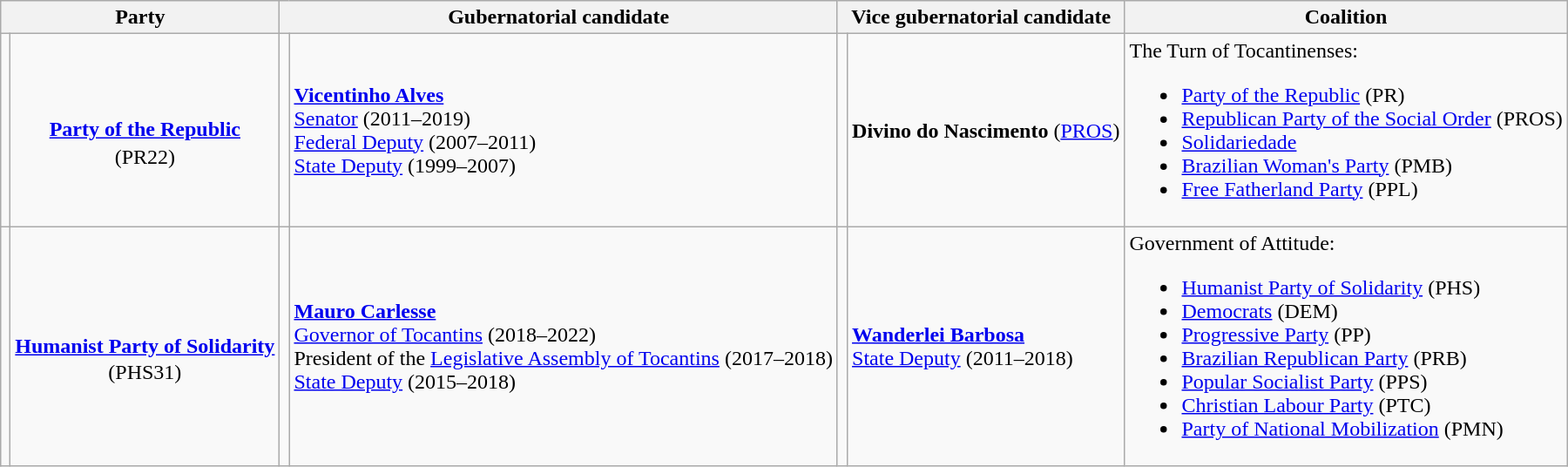<table class="vertical-align-top wikitable">
<tr>
<th scope=colgroup colspan=2>Party</th>
<th scope=colgroup colspan=2>Gubernatorial candidate</th>
<th scope=colgroup colspan=2>Vice gubernatorial candidate</th>
<th scope=col>Coalition</th>
</tr>
<tr>
<td style=background:></td>
<td style="text-align:center; line-height:1.3"><br><strong><a href='#'>Party of the Republic</a></strong><br>(PR22)</td>
<td></td>
<td><strong><a href='#'>Vicentinho Alves</a></strong><br><a href='#'>Senator</a> (2011–2019)<br><a href='#'>Federal Deputy</a> (2007–2011)<br><a href='#'>State Deputy</a> (1999–2007)</td>
<td></td>
<td><strong>Divino do Nascimento</strong> (<a href='#'>PROS</a>)</td>
<td>The Turn of Tocantinenses:<br><ul><li><a href='#'>Party of the Republic</a> (PR)</li><li><a href='#'>Republican Party of the Social Order</a> (PROS)</li><li><a href='#'>Solidariedade</a></li><li><a href='#'>Brazilian Woman's Party</a> (PMB)</li><li><a href='#'>Free Fatherland Party</a> (PPL)</li></ul></td>
</tr>
<tr>
<td style=background:></td>
<td style="text-align:center; line-height:1.3"><br><strong><a href='#'>Humanist Party of Solidarity</a></strong><br>(PHS31)</td>
<td></td>
<td><strong><a href='#'>Mauro Carlesse</a></strong><br><a href='#'>Governor of Tocantins</a> (2018–2022)<br>President of the <a href='#'>Legislative Assembly of Tocantins</a> (2017–2018)<br><a href='#'>State Deputy</a> (2015–2018)</td>
<td></td>
<td><strong><a href='#'>Wanderlei Barbosa</a></strong><br><a href='#'>State Deputy</a> (2011–2018)</td>
<td>Government of Attitude:<br><ul><li><a href='#'>Humanist Party of Solidarity</a> (PHS)</li><li><a href='#'>Democrats</a> (DEM)</li><li><a href='#'>Progressive Party</a> (PP)</li><li><a href='#'>Brazilian Republican Party</a> (PRB)</li><li><a href='#'>Popular Socialist Party</a> (PPS)</li><li><a href='#'>Christian Labour Party</a> (PTC)</li><li><a href='#'>Party of National Mobilization</a> (PMN)</li></ul></td>
</tr>
</table>
